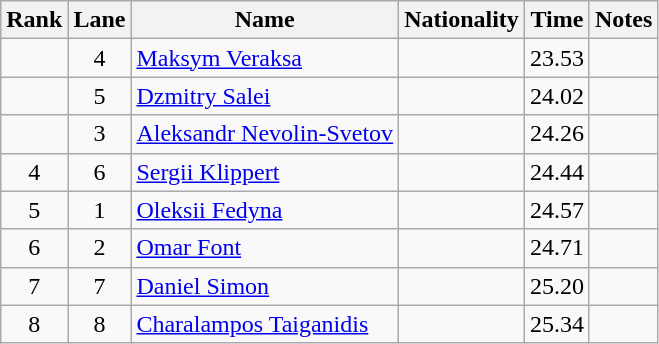<table class="wikitable sortable" style="text-align:center">
<tr>
<th>Rank</th>
<th>Lane</th>
<th>Name</th>
<th>Nationality</th>
<th>Time</th>
<th>Notes</th>
</tr>
<tr>
<td></td>
<td>4</td>
<td align=left><a href='#'>Maksym Veraksa</a></td>
<td align=left></td>
<td>23.53</td>
<td></td>
</tr>
<tr>
<td></td>
<td>5</td>
<td align=left><a href='#'>Dzmitry Salei</a></td>
<td align=left></td>
<td>24.02</td>
<td></td>
</tr>
<tr>
<td></td>
<td>3</td>
<td align=left><a href='#'>Aleksandr Nevolin-Svetov</a></td>
<td align=left></td>
<td>24.26</td>
<td></td>
</tr>
<tr>
<td>4</td>
<td>6</td>
<td align=left><a href='#'>Sergii Klippert</a></td>
<td align=left></td>
<td>24.44</td>
<td></td>
</tr>
<tr>
<td>5</td>
<td>1</td>
<td align=left><a href='#'>Oleksii Fedyna</a></td>
<td align=left></td>
<td>24.57</td>
<td></td>
</tr>
<tr>
<td>6</td>
<td>2</td>
<td align=left><a href='#'>Omar Font</a></td>
<td align=left></td>
<td>24.71</td>
<td></td>
</tr>
<tr>
<td>7</td>
<td>7</td>
<td align=left><a href='#'>Daniel Simon</a></td>
<td align=left></td>
<td>25.20</td>
<td></td>
</tr>
<tr>
<td>8</td>
<td>8</td>
<td align=left><a href='#'>Charalampos Taiganidis</a></td>
<td align=left></td>
<td>25.34</td>
<td></td>
</tr>
</table>
